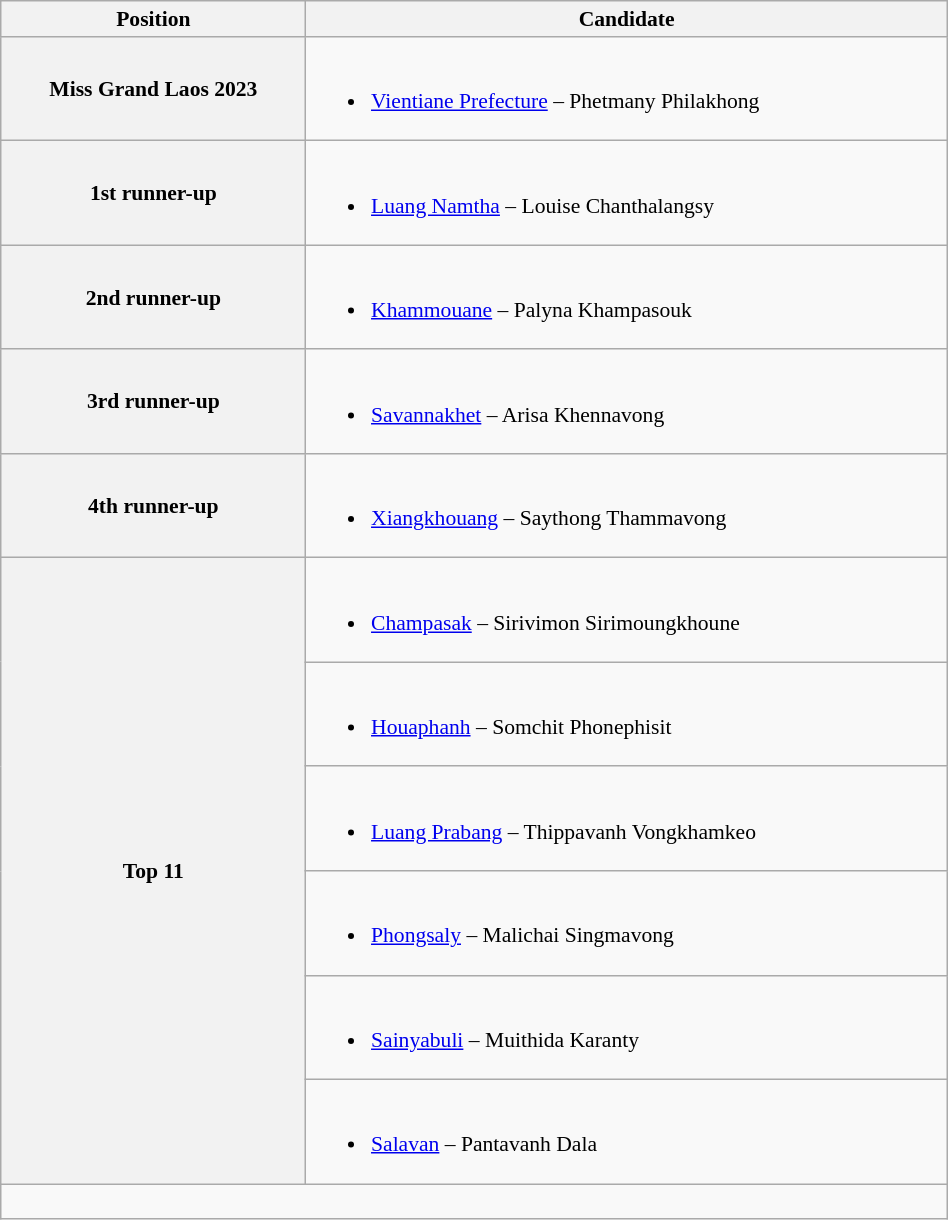<table class="wikitable" style="font-size: 90%; width: 50%;">
<tr>
<th>Position</th>
<th>Candidate</th>
</tr>
<tr>
<th>Miss Grand Laos 2023</th>
<td><br><ul><li><a href='#'>Vientiane Prefecture</a> – Phetmany Philakhong</li></ul></td>
</tr>
<tr>
<th>1st runner-up</th>
<td><br><ul><li><a href='#'>Luang Namtha</a> – Louise Chanthalangsy</li></ul></td>
</tr>
<tr>
<th>2nd runner-up</th>
<td><br><ul><li><a href='#'>Khammouane</a> – Palyna Khampasouk</li></ul></td>
</tr>
<tr>
<th>3rd runner-up</th>
<td><br><ul><li><a href='#'>Savannakhet</a> – Arisa Khennavong</li></ul></td>
</tr>
<tr>
<th>4th runner-up</th>
<td><br><ul><li><a href='#'>Xiangkhouang</a> – Saythong Thammavong</li></ul></td>
</tr>
<tr>
<th rowspan="6">Top 11</th>
<td><br><ul><li><a href='#'>Champasak</a> – Sirivimon Sirimoungkhoune</li></ul></td>
</tr>
<tr>
<td><br><ul><li><a href='#'>Houaphanh</a> – Somchit Phonephisit</li></ul></td>
</tr>
<tr>
<td><br><ul><li><a href='#'>Luang Prabang</a> – Thippavanh Vongkhamkeo</li></ul></td>
</tr>
<tr>
<td><br><ul><li><a href='#'>Phongsaly</a> – Malichai Singmavong</li></ul></td>
</tr>
<tr>
<td><br><ul><li><a href='#'>Sainyabuli</a> – Muithida Karanty</li></ul></td>
</tr>
<tr>
<td><br><ul><li><a href='#'>Salavan</a> – Pantavanh Dala</li></ul></td>
</tr>
<tr>
<td colspan=2><br></td>
</tr>
</table>
